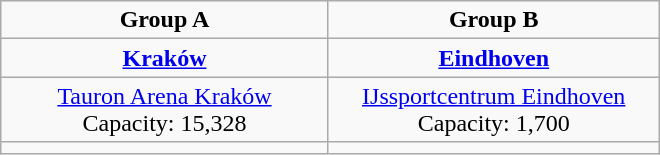<table class="wikitable" style="text-align:center;" width=440px>
<tr>
<td><strong>Group A</strong></td>
<td><strong>Group B</strong></td>
</tr>
<tr>
<td width=220px><strong><a href='#'>Kraków</a></strong></td>
<td width=220px><strong><a href='#'>Eindhoven</a></strong></td>
</tr>
<tr>
<td><a href='#'>Tauron Arena Kraków</a><br>Capacity: 15,328</td>
<td><a href='#'>IJssportcentrum Eindhoven</a><br>Capacity: 1,700</td>
</tr>
<tr>
<td></td>
<td></td>
</tr>
</table>
